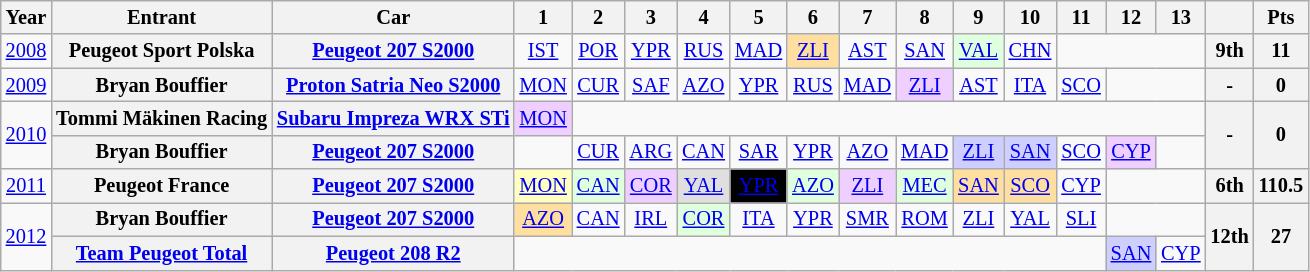<table class="wikitable" border="1" style="text-align:center; font-size:85%;">
<tr>
<th>Year</th>
<th>Entrant</th>
<th>Car</th>
<th>1</th>
<th>2</th>
<th>3</th>
<th>4</th>
<th>5</th>
<th>6</th>
<th>7</th>
<th>8</th>
<th>9</th>
<th>10</th>
<th>11</th>
<th>12</th>
<th>13</th>
<th></th>
<th>Pts</th>
</tr>
<tr>
<td><a href='#'>2008</a></td>
<th nowrap>Peugeot Sport Polska</th>
<th nowrap><a href='#'>Peugeot 207 S2000</a></th>
<td><a href='#'>IST</a></td>
<td><a href='#'>POR</a></td>
<td><a href='#'>YPR</a></td>
<td><a href='#'>RUS</a></td>
<td><a href='#'>MAD</a></td>
<td style="background:#ffdf9f;"><a href='#'>ZLI</a><br></td>
<td><a href='#'>AST</a></td>
<td><a href='#'>SAN</a></td>
<td style="background:#dfffdf;"><a href='#'>VAL</a><br></td>
<td><a href='#'>CHN</a></td>
<td colspan=3></td>
<th>9th</th>
<th>11</th>
</tr>
<tr>
<td><a href='#'>2009</a></td>
<th nowrap>Bryan Bouffier</th>
<th nowrap><a href='#'>Proton Satria Neo S2000</a></th>
<td><a href='#'>MON</a></td>
<td><a href='#'>CUR</a></td>
<td><a href='#'>SAF</a></td>
<td><a href='#'>AZO</a></td>
<td><a href='#'>YPR</a></td>
<td><a href='#'>RUS</a></td>
<td><a href='#'>MAD</a></td>
<td style="background:#EFCFFF;"><a href='#'>ZLI</a><br></td>
<td><a href='#'>AST</a></td>
<td><a href='#'>ITA</a></td>
<td><a href='#'>SCO</a></td>
<td colspan=2></td>
<th>-</th>
<th>0</th>
</tr>
<tr>
<td rowspan=2><a href='#'>2010</a></td>
<th nowrap>Tommi Mäkinen Racing</th>
<th nowrap><a href='#'>Subaru Impreza WRX STi</a></th>
<td style="background:#EFCFFF;"><a href='#'>MON</a><br></td>
<td colspan=12></td>
<th rowspan=2>-</th>
<th rowspan=2>0</th>
</tr>
<tr>
<th nowrap>Bryan Bouffier</th>
<th nowrap><a href='#'>Peugeot 207 S2000</a></th>
<td></td>
<td><a href='#'>CUR</a></td>
<td><a href='#'>ARG</a></td>
<td><a href='#'>CAN</a></td>
<td><a href='#'>SAR</a></td>
<td><a href='#'>YPR</a></td>
<td><a href='#'>AZO</a></td>
<td><a href='#'>MAD</a></td>
<td style="background:#CFCFFF;"><a href='#'>ZLI</a><br></td>
<td style="background:#CFCFFF;"><a href='#'>SAN</a><br></td>
<td><a href='#'>SCO</a></td>
<td style="background:#EFCFFF;"><a href='#'>CYP</a><br></td>
<td></td>
</tr>
<tr>
<td><a href='#'>2011</a></td>
<th nowrap>Peugeot France</th>
<th nowrap><a href='#'>Peugeot 207 S2000</a></th>
<td style="background:#ffffbf;"><a href='#'>MON</a><br></td>
<td style="background:#dfffdf;"><a href='#'>CAN</a><br></td>
<td style="background:#EFCFFF;"><a href='#'>COR</a><br></td>
<td style="background:#dfdfdf;"><a href='#'>YAL</a><br></td>
<td style="background:#000000; color:white"><a href='#'><span>YPR</span></a><br></td>
<td style="background:#dfffdf;"><a href='#'>AZO</a><br></td>
<td style="background:#EFCFFF;"><a href='#'>ZLI</a><br></td>
<td style="background:#dfffdf;"><a href='#'>MEC</a><br></td>
<td style="background:#ffdf9f;"><a href='#'>SAN</a><br></td>
<td style="background:#ffdf9f;"><a href='#'>SCO</a><br></td>
<td><a href='#'>CYP</a></td>
<td colspan=2></td>
<th>6th</th>
<th>110.5</th>
</tr>
<tr>
<td rowspan=2><a href='#'>2012</a></td>
<th nowrap>Bryan Bouffier</th>
<th nowrap><a href='#'>Peugeot 207 S2000</a></th>
<td style="background:#ffdf9f;"><a href='#'>AZO</a><br></td>
<td><a href='#'>CAN</a></td>
<td><a href='#'>IRL</a></td>
<td style="background:#dfffdf;"><a href='#'>COR</a><br></td>
<td><a href='#'>ITA</a></td>
<td><a href='#'>YPR</a></td>
<td><a href='#'>SMR</a></td>
<td><a href='#'>ROM</a></td>
<td><a href='#'>ZLI</a></td>
<td><a href='#'>YAL</a></td>
<td><a href='#'>SLI</a></td>
<td colspan=2></td>
<th rowspan=2>12th</th>
<th rowspan=2>27</th>
</tr>
<tr>
<th nowrap><a href='#'>Team Peugeot Total</a></th>
<th nowrap><a href='#'>Peugeot 208 R2</a></th>
<td colspan=11></td>
<td style="background:#cfcfff;"><a href='#'>SAN</a><br></td>
<td><a href='#'>CYP</a></td>
</tr>
</table>
